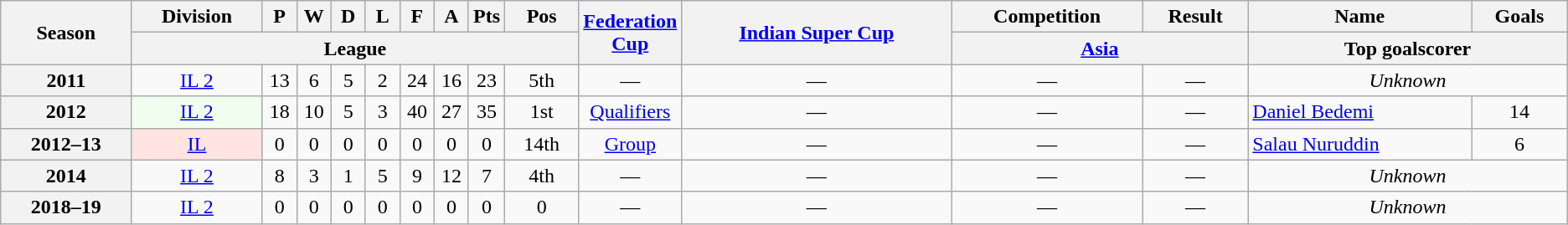<table class="wikitable sortable" style="text-align: center">
<tr>
<th scope="col" rowspan="2" scope="col">Season</th>
<th scope="col">Division</th>
<th width="20" scope="col">P</th>
<th width="20" scope="col">W</th>
<th width="20" scope="col">D</th>
<th width="20" scope="col">L</th>
<th width="20" scope="col">F</th>
<th width="20" scope="col">A</th>
<th width="20" scope="col">Pts</th>
<th scope="col">Pos</th>
<th rowspan="2" width=6% scope="col" class="unsortable"><a href='#'>Federation Cup</a></th>
<th rowspan="2" scope="col"><a href='#'>Indian Super Cup</a></th>
<th scope="col">Competition</th>
<th scope="col">Result</th>
<th scope="col">Name</th>
<th scope="col">Goals</th>
</tr>
<tr class="unsortable">
<th colspan="9" scope="col">League</th>
<th colspan="2" scope="col"><a href='#'>Asia</a></th>
<th colspan="2" scope="col">Top goalscorer</th>
</tr>
<tr>
<th scope="row">2011</th>
<td><a href='#'>IL 2</a></td>
<td>13</td>
<td>6</td>
<td>5</td>
<td>2</td>
<td>24</td>
<td>16</td>
<td>23</td>
<td>5th</td>
<td>—</td>
<td>—</td>
<td>—</td>
<td>—</td>
<td colspan="2"><em>Unknown</em></td>
</tr>
<tr>
<th scope="row">2012</th>
<td bgcolor=#F0FFF0><a href='#'>IL 2</a> </td>
<td>18</td>
<td>10</td>
<td>5</td>
<td>3</td>
<td>40</td>
<td>27</td>
<td>35</td>
<td>1st</td>
<td><a href='#'>Qualifiers</a></td>
<td>—</td>
<td>—</td>
<td>—</td>
<td align="left"> <a href='#'>Daniel Bedemi</a></td>
<td>14</td>
</tr>
<tr>
<th scope="row">2012–13</th>
<td bgcolor=#FFE4E1><a href='#'>IL</a></td>
<td>0</td>
<td>0</td>
<td>0</td>
<td>0</td>
<td>0</td>
<td>0</td>
<td>0</td>
<td>14th</td>
<td><a href='#'>Group</a></td>
<td>—</td>
<td>—</td>
<td>—</td>
<td align="left"> <a href='#'>Salau Nuruddin</a></td>
<td>6</td>
</tr>
<tr>
<th scope="row">2014</th>
<td><a href='#'>IL 2</a></td>
<td>8</td>
<td>3</td>
<td>1</td>
<td>5</td>
<td>9</td>
<td>12</td>
<td>7</td>
<td>4th</td>
<td>—</td>
<td>—</td>
<td>—</td>
<td>—</td>
<td colspan="2"><em>Unknown</em></td>
</tr>
<tr>
<th scope="row">2018–19</th>
<td><a href='#'>IL 2</a></td>
<td>0</td>
<td>0</td>
<td>0</td>
<td>0</td>
<td>0</td>
<td>0</td>
<td>0</td>
<td>0</td>
<td>—</td>
<td>—</td>
<td>—</td>
<td>—</td>
<td colspan="2"><em>Unknown</em></td>
</tr>
</table>
